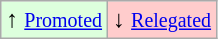<table class="wikitable" align="center">
<tr>
<td style="background:#ddffdd">↑ <small><a href='#'>Promoted</a></small></td>
<td style="background:#ffcccc">↓ <small><a href='#'>Relegated</a></small></td>
</tr>
</table>
